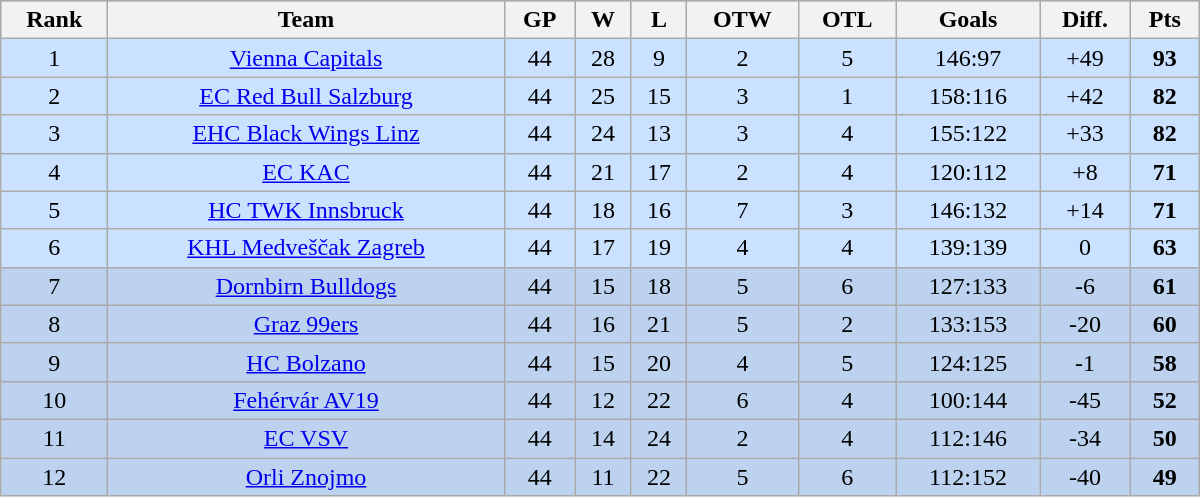<table class="wikitable" width="800px" style="text-align: center;">
<tr style="background-color:#c0c0c0;">
<th>Rank</th>
<th>Team</th>
<th>GP</th>
<th>W</th>
<th>L</th>
<th>OTW</th>
<th>OTL</th>
<th>Goals</th>
<th>Diff.</th>
<th>Pts</th>
</tr>
<tr bgcolor="#CAE1FF">
<td>1</td>
<td><a href='#'>Vienna Capitals</a></td>
<td>44</td>
<td>28</td>
<td>9</td>
<td>2</td>
<td>5</td>
<td>146:97</td>
<td>+49</td>
<td><strong>93</strong></td>
</tr>
<tr bgcolor="#CAE1FF">
<td>2</td>
<td><a href='#'>EC Red Bull Salzburg</a></td>
<td>44</td>
<td>25</td>
<td>15</td>
<td>3</td>
<td>1</td>
<td>158:116</td>
<td>+42</td>
<td><strong>82</strong></td>
</tr>
<tr bgcolor="#CAE1FF">
<td>3</td>
<td><a href='#'>EHC Black Wings Linz</a></td>
<td>44</td>
<td>24</td>
<td>13</td>
<td>3</td>
<td>4</td>
<td>155:122</td>
<td>+33</td>
<td><strong>82</strong></td>
</tr>
<tr bgcolor="#CAE1FF">
<td>4</td>
<td><a href='#'>EC KAC</a></td>
<td>44</td>
<td>21</td>
<td>17</td>
<td>2</td>
<td>4</td>
<td>120:112</td>
<td>+8</td>
<td><strong>71</strong></td>
</tr>
<tr bgcolor="#CAE1FF">
<td>5</td>
<td><a href='#'>HC TWK Innsbruck</a></td>
<td>44</td>
<td>18</td>
<td>16</td>
<td>7</td>
<td>3</td>
<td>146:132</td>
<td>+14</td>
<td><strong>71</strong></td>
</tr>
<tr bgcolor="#CAE1FF">
<td>6</td>
<td><a href='#'>KHL Medveščak Zagreb</a></td>
<td>44</td>
<td>17</td>
<td>19</td>
<td>4</td>
<td>4</td>
<td>139:139</td>
<td>0</td>
<td><strong>63</strong></td>
</tr>
<tr bgcolor="#BCD2EE">
<td>7</td>
<td><a href='#'>Dornbirn Bulldogs</a></td>
<td>44</td>
<td>15</td>
<td>18</td>
<td>5</td>
<td>6</td>
<td>127:133</td>
<td>-6</td>
<td><strong>61</strong></td>
</tr>
<tr bgcolor="#BCD2EE">
<td>8</td>
<td><a href='#'>Graz 99ers</a></td>
<td>44</td>
<td>16</td>
<td>21</td>
<td>5</td>
<td>2</td>
<td>133:153</td>
<td>-20</td>
<td><strong>60</strong></td>
</tr>
<tr bgcolor="#BCD2EE">
<td>9</td>
<td><a href='#'>HC Bolzano</a></td>
<td>44</td>
<td>15</td>
<td>20</td>
<td>4</td>
<td>5</td>
<td>124:125</td>
<td>-1</td>
<td><strong>58</strong></td>
</tr>
<tr bgcolor="#BCD2EE">
<td>10</td>
<td><a href='#'>Fehérvár AV19</a></td>
<td>44</td>
<td>12</td>
<td>22</td>
<td>6</td>
<td>4</td>
<td>100:144</td>
<td>-45</td>
<td><strong>52</strong></td>
</tr>
<tr bgcolor="#BCD2EE">
<td>11</td>
<td><a href='#'>EC VSV</a></td>
<td>44</td>
<td>14</td>
<td>24</td>
<td>2</td>
<td>4</td>
<td>112:146</td>
<td>-34</td>
<td><strong>50</strong></td>
</tr>
<tr bgcolor="#BCD2EE">
<td>12</td>
<td><a href='#'>Orli Znojmo</a></td>
<td>44</td>
<td>11</td>
<td>22</td>
<td>5</td>
<td>6</td>
<td>112:152</td>
<td>-40</td>
<td><strong>49</strong></td>
</tr>
</table>
